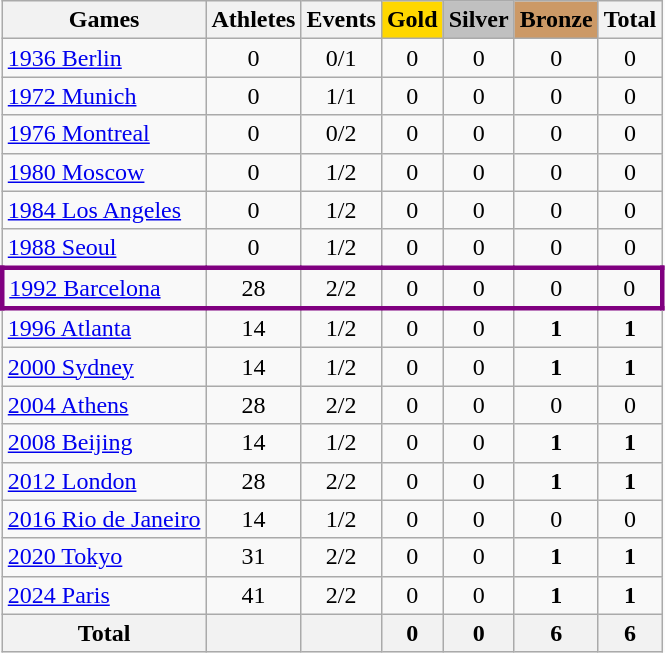<table class="wikitable sortable" style="text-align:center">
<tr>
<th>Games</th>
<th>Athletes</th>
<th>Events</th>
<th style="background-color:gold;">Gold</th>
<th style="background-color:silver;">Silver</th>
<th style="background-color:#c96;">Bronze</th>
<th>Total</th>
</tr>
<tr>
<td align=left> <a href='#'>1936 Berlin</a></td>
<td>0</td>
<td>0/1</td>
<td>0</td>
<td>0</td>
<td>0</td>
<td>0</td>
</tr>
<tr>
<td align=left> <a href='#'>1972 Munich</a></td>
<td>0</td>
<td>1/1</td>
<td>0</td>
<td>0</td>
<td>0</td>
<td>0</td>
</tr>
<tr>
<td align=left> <a href='#'>1976 Montreal</a></td>
<td>0</td>
<td>0/2</td>
<td>0</td>
<td>0</td>
<td>0</td>
<td>0</td>
</tr>
<tr>
<td align=left> <a href='#'>1980 Moscow</a></td>
<td>0</td>
<td>1/2</td>
<td>0</td>
<td>0</td>
<td>0</td>
<td>0</td>
</tr>
<tr>
<td align=left> <a href='#'>1984 Los Angeles</a></td>
<td>0</td>
<td>1/2</td>
<td>0</td>
<td>0</td>
<td>0</td>
<td>0</td>
</tr>
<tr>
<td align=left> <a href='#'>1988 Seoul</a></td>
<td>0</td>
<td>1/2</td>
<td>0</td>
<td>0</td>
<td>0</td>
<td>0</td>
</tr>
<tr>
</tr>
<tr align=center style="border: 3px solid purple">
<td align=left>  <a href='#'>1992 Barcelona</a></td>
<td>28</td>
<td>2/2</td>
<td>0</td>
<td>0</td>
<td>0</td>
<td>0</td>
</tr>
<tr>
<td align=left> <a href='#'>1996 Atlanta</a></td>
<td>14</td>
<td>1/2</td>
<td>0</td>
<td>0</td>
<td><strong>1</strong></td>
<td><strong>1</strong></td>
</tr>
<tr>
<td align=left> <a href='#'>2000 Sydney</a></td>
<td>14</td>
<td>1/2</td>
<td>0</td>
<td>0</td>
<td><strong>1</strong></td>
<td><strong>1</strong></td>
</tr>
<tr>
<td align=left> <a href='#'>2004 Athens</a></td>
<td>28</td>
<td>2/2</td>
<td>0</td>
<td>0</td>
<td>0</td>
<td>0</td>
</tr>
<tr>
<td align=left> <a href='#'>2008 Beijing</a></td>
<td>14</td>
<td>1/2</td>
<td>0</td>
<td>0</td>
<td><strong>1</strong></td>
<td><strong>1</strong></td>
</tr>
<tr>
<td align=left> <a href='#'>2012 London</a></td>
<td>28</td>
<td>2/2</td>
<td>0</td>
<td>0</td>
<td><strong>1</strong></td>
<td><strong>1</strong></td>
</tr>
<tr>
<td align=left> <a href='#'>2016 Rio de Janeiro</a></td>
<td>14</td>
<td>1/2</td>
<td>0</td>
<td>0</td>
<td>0</td>
<td>0</td>
</tr>
<tr>
<td align=left> <a href='#'>2020 Tokyo</a></td>
<td>31</td>
<td>2/2</td>
<td>0</td>
<td>0</td>
<td><strong>1</strong></td>
<td><strong>1</strong></td>
</tr>
<tr>
<td align=left> <a href='#'>2024 Paris</a></td>
<td>41</td>
<td>2/2</td>
<td>0</td>
<td>0</td>
<td><strong>1</strong></td>
<td><strong>1</strong></td>
</tr>
<tr>
<th>Total</th>
<th></th>
<th></th>
<th>0</th>
<th>0</th>
<th>6</th>
<th>6</th>
</tr>
</table>
